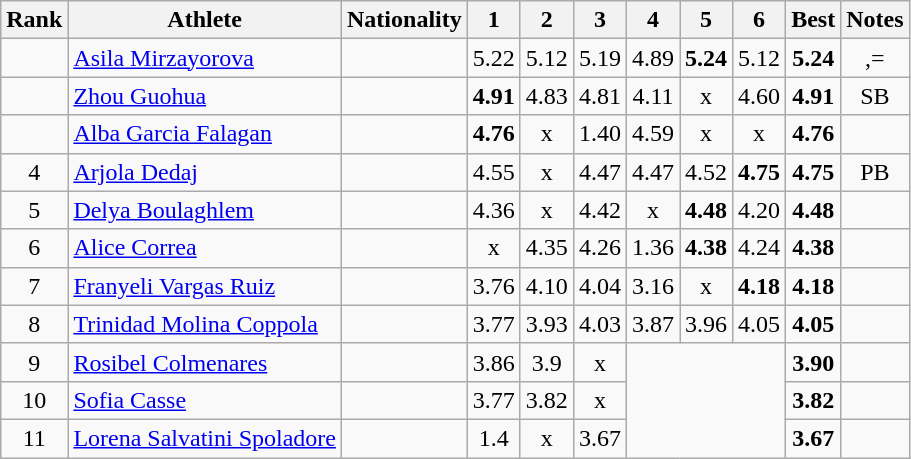<table class="wikitable sortable" style="text-align:center">
<tr>
<th>Rank</th>
<th>Athlete</th>
<th>Nationality</th>
<th>1</th>
<th>2</th>
<th>3</th>
<th>4</th>
<th>5</th>
<th>6</th>
<th>Best</th>
<th>Notes</th>
</tr>
<tr>
<td></td>
<td align=left><a href='#'>Asila Mirzayorova</a></td>
<td align=left></td>
<td>5.22</td>
<td>5.12</td>
<td>5.19</td>
<td>4.89</td>
<td><strong>5.24</strong></td>
<td>5.12</td>
<td><strong>5.24</strong></td>
<td>,=</td>
</tr>
<tr>
<td></td>
<td align=left><a href='#'>Zhou Guohua </a></td>
<td align=left></td>
<td><strong>4.91</strong></td>
<td>4.83</td>
<td>4.81</td>
<td>4.11</td>
<td>x</td>
<td>4.60</td>
<td><strong>4.91</strong></td>
<td>SB</td>
</tr>
<tr>
<td></td>
<td align="left"><a href='#'>Alba Garcia Falagan </a></td>
<td align=left></td>
<td><strong>4.76</strong></td>
<td>x</td>
<td>1.40</td>
<td>4.59</td>
<td>x</td>
<td>x</td>
<td><strong>4.76</strong></td>
<td></td>
</tr>
<tr>
<td>4</td>
<td align=left><a href='#'>Arjola Dedaj</a></td>
<td align=left></td>
<td>4.55</td>
<td>x</td>
<td>4.47</td>
<td>4.47</td>
<td>4.52</td>
<td><strong>4.75</strong></td>
<td><strong>4.75</strong></td>
<td>PB</td>
</tr>
<tr>
<td>5</td>
<td align=left><a href='#'>Delya Boulaghlem</a></td>
<td align=left></td>
<td>4.36</td>
<td>x</td>
<td>4.42</td>
<td>x</td>
<td><strong>4.48</strong></td>
<td>4.20</td>
<td><strong>4.48</strong></td>
<td></td>
</tr>
<tr>
<td>6</td>
<td align=left><a href='#'>Alice Correa</a></td>
<td align="left"></td>
<td>x</td>
<td>4.35</td>
<td>4.26</td>
<td>1.36</td>
<td><strong>4.38</strong></td>
<td>4.24</td>
<td><strong>4.38</strong></td>
<td></td>
</tr>
<tr>
<td>7</td>
<td align=left><a href='#'>Franyeli Vargas Ruiz </a></td>
<td align=left></td>
<td>3.76</td>
<td>4.10</td>
<td>4.04</td>
<td>3.16</td>
<td>x</td>
<td><strong>4.18</strong></td>
<td><strong>4.18</strong></td>
<td></td>
</tr>
<tr>
<td>8</td>
<td align=left><a href='#'>Trinidad Molina Coppola</a></td>
<td align="left"></td>
<td>3.77</td>
<td>3.93</td>
<td>4.03</td>
<td>3.87</td>
<td>3.96</td>
<td>4.05</td>
<td><strong>4.05</strong></td>
<td></td>
</tr>
<tr>
<td>9</td>
<td align=left><a href='#'>Rosibel Colmenares</a></td>
<td align=left></td>
<td>3.86</td>
<td>3.9</td>
<td>x</td>
<td colspan="3" rowspan="3"></td>
<td><strong>3.90</strong></td>
<td></td>
</tr>
<tr>
<td>10</td>
<td align=left><a href='#'>Sofia Casse</a></td>
<td align="left"></td>
<td>3.77</td>
<td>3.82</td>
<td>x</td>
<td><strong>3.82</strong></td>
<td></td>
</tr>
<tr>
<td>11</td>
<td align=left><a href='#'>Lorena Salvatini Spoladore</a></td>
<td align="left"></td>
<td>1.4</td>
<td>x</td>
<td>3.67</td>
<td><strong>3.67</strong></td>
<td></td>
</tr>
</table>
